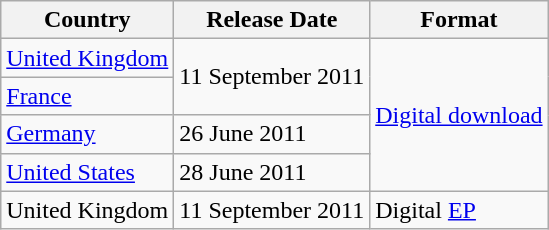<table class="wikitable">
<tr>
<th>Country</th>
<th>Release Date</th>
<th>Format</th>
</tr>
<tr>
<td><a href='#'>United Kingdom</a></td>
<td rowspan="2">11 September 2011</td>
<td rowspan="4"><a href='#'>Digital download</a></td>
</tr>
<tr>
<td><a href='#'>France</a></td>
</tr>
<tr>
<td><a href='#'>Germany</a></td>
<td>26 June 2011</td>
</tr>
<tr>
<td><a href='#'>United States</a></td>
<td>28 June 2011</td>
</tr>
<tr>
<td>United Kingdom</td>
<td>11 September 2011</td>
<td>Digital <a href='#'>EP</a></td>
</tr>
</table>
